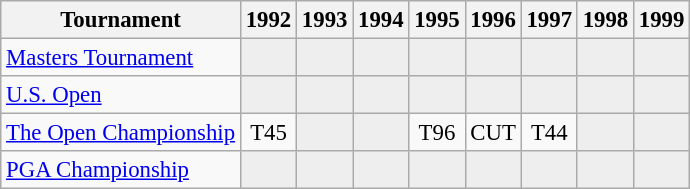<table class="wikitable" style="font-size:95%;text-align:center;">
<tr>
<th>Tournament</th>
<th>1992</th>
<th>1993</th>
<th>1994</th>
<th>1995</th>
<th>1996</th>
<th>1997</th>
<th>1998</th>
<th>1999</th>
</tr>
<tr>
<td align=left><a href='#'>Masters Tournament</a></td>
<td style="background:#eeeeee;"></td>
<td style="background:#eeeeee;"></td>
<td style="background:#eeeeee;"></td>
<td style="background:#eeeeee;"></td>
<td style="background:#eeeeee;"></td>
<td style="background:#eeeeee;"></td>
<td style="background:#eeeeee;"></td>
<td style="background:#eeeeee;"></td>
</tr>
<tr>
<td align=left><a href='#'>U.S. Open</a></td>
<td style="background:#eeeeee;"></td>
<td style="background:#eeeeee;"></td>
<td style="background:#eeeeee;"></td>
<td style="background:#eeeeee;"></td>
<td style="background:#eeeeee;"></td>
<td style="background:#eeeeee;"></td>
<td style="background:#eeeeee;"></td>
<td style="background:#eeeeee;"></td>
</tr>
<tr>
<td align=left><a href='#'>The Open Championship</a></td>
<td>T45</td>
<td style="background:#eeeeee;"></td>
<td style="background:#eeeeee;"></td>
<td>T96</td>
<td>CUT</td>
<td>T44</td>
<td style="background:#eeeeee;"></td>
<td style="background:#eeeeee;"></td>
</tr>
<tr>
<td align=left><a href='#'>PGA Championship</a></td>
<td style="background:#eeeeee;"></td>
<td style="background:#eeeeee;"></td>
<td style="background:#eeeeee;"></td>
<td style="background:#eeeeee;"></td>
<td style="background:#eeeeee;"></td>
<td style="background:#eeeeee;"></td>
<td style="background:#eeeeee;"></td>
<td style="background:#eeeeee;"></td>
</tr>
</table>
